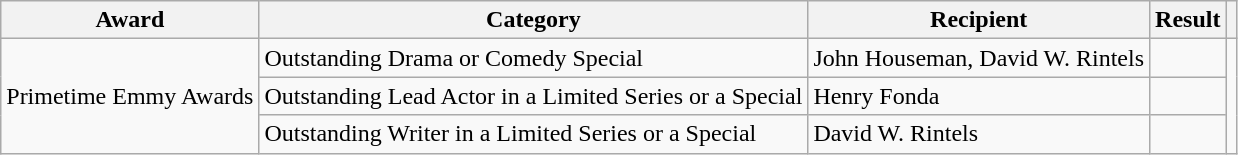<table class="wikitable">
<tr>
<th>Award</th>
<th>Category</th>
<th>Recipient</th>
<th>Result</th>
<th></th>
</tr>
<tr>
<td rowspan="3">Primetime Emmy Awards</td>
<td>Outstanding Drama or Comedy Special</td>
<td>John Houseman, David W. Rintels</td>
<td></td>
<td rowspan="3"></td>
</tr>
<tr>
<td>Outstanding Lead Actor in a Limited Series or a Special</td>
<td>Henry Fonda</td>
<td></td>
</tr>
<tr>
<td>Outstanding Writer in a Limited Series or a Special</td>
<td>David W. Rintels</td>
<td></td>
</tr>
</table>
